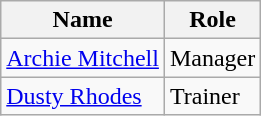<table class="wikitable">
<tr>
<th>Name</th>
<th>Role</th>
</tr>
<tr>
<td> <a href='#'>Archie Mitchell</a></td>
<td>Manager</td>
</tr>
<tr>
<td> <a href='#'>Dusty Rhodes</a></td>
<td>Trainer</td>
</tr>
</table>
